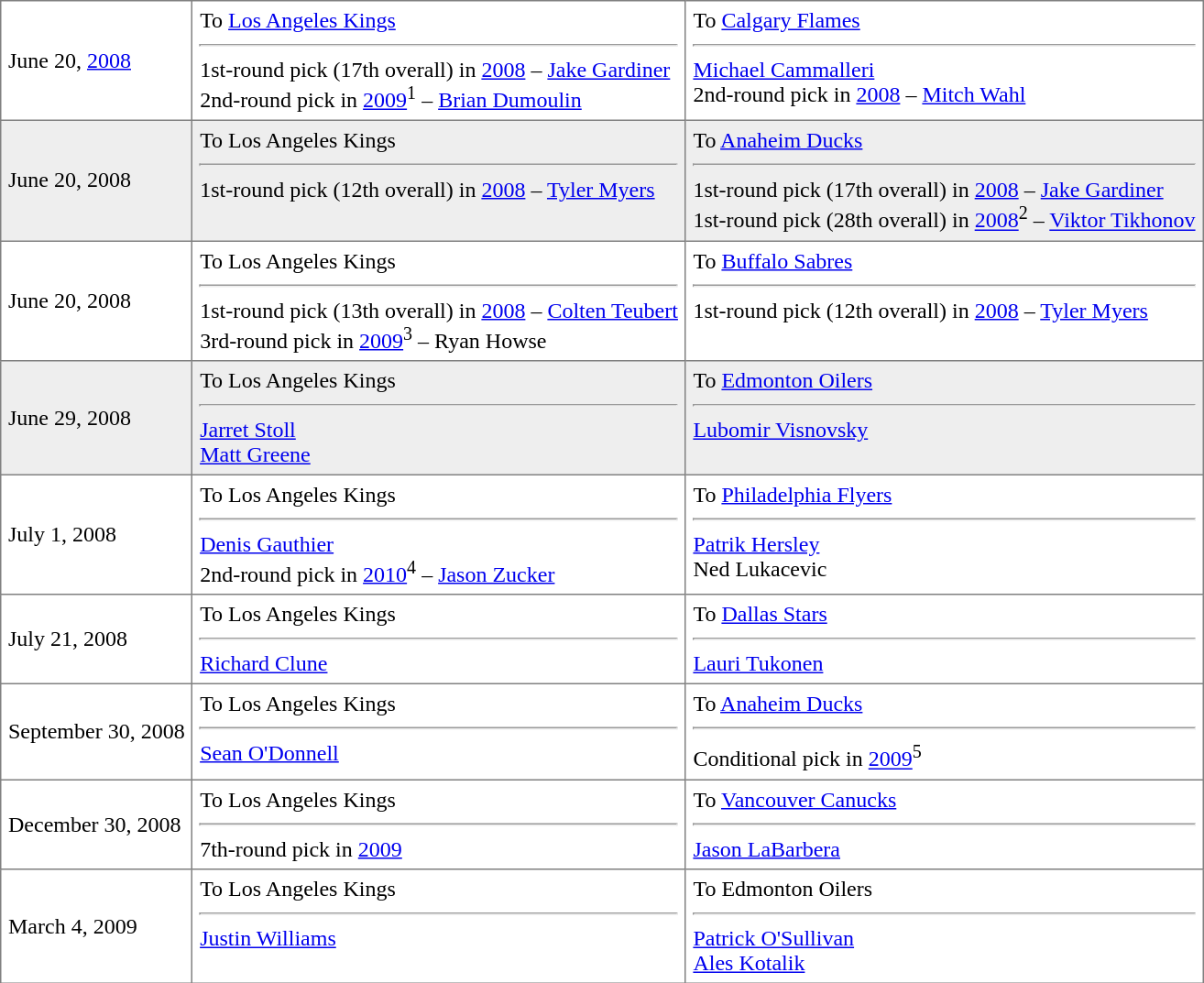<table border="1" style="border-collapse:collapse;"  cellpadding="5">
<tr>
<td>June 20, <a href='#'>2008</a><br></td>
<td valign="top">To <a href='#'>Los Angeles Kings</a> <hr>1st-round pick (17th overall) in <a href='#'>2008</a> – <a href='#'>Jake Gardiner</a><br>2nd-round pick in <a href='#'>2009</a><sup>1</sup> – <a href='#'>Brian Dumoulin</a></td>
<td valign="top">To <a href='#'>Calgary Flames</a> <hr><a href='#'>Michael Cammalleri</a><br>2nd-round pick in <a href='#'>2008</a> – <a href='#'>Mitch Wahl</a></td>
</tr>
<tr style="background:#eee;">
<td>June 20, 2008<br></td>
<td valign="top">To Los Angeles Kings <hr>1st-round pick (12th overall) in <a href='#'>2008</a> – <a href='#'>Tyler Myers</a></td>
<td valign="top">To <a href='#'>Anaheim Ducks</a> <hr>1st-round pick (17th overall) in <a href='#'>2008</a> – <a href='#'>Jake Gardiner</a><br>1st-round pick (28th overall) in <a href='#'>2008</a><sup>2</sup> – <a href='#'>Viktor Tikhonov</a></td>
</tr>
<tr>
<td>June 20, 2008<br></td>
<td valign="top">To Los Angeles Kings <hr>1st-round pick (13th overall) in <a href='#'>2008</a> – <a href='#'>Colten Teubert</a><br>3rd-round pick in <a href='#'>2009</a><sup>3</sup> – Ryan Howse</td>
<td valign="top">To <a href='#'>Buffalo Sabres</a> <hr>1st-round pick (12th overall) in <a href='#'>2008</a> – <a href='#'>Tyler Myers</a></td>
</tr>
<tr style="background:#eee;">
<td>June 29, 2008<br></td>
<td valign="top">To Los Angeles Kings <hr><a href='#'>Jarret Stoll</a><br><a href='#'>Matt Greene</a></td>
<td valign="top">To <a href='#'>Edmonton Oilers</a> <hr><a href='#'>Lubomir Visnovsky</a></td>
</tr>
<tr>
<td>July 1, 2008<br></td>
<td valign="top">To Los Angeles Kings <hr><a href='#'>Denis Gauthier</a><br>2nd-round pick in <a href='#'>2010</a><sup>4</sup> – <a href='#'>Jason Zucker</a></td>
<td valign="top">To <a href='#'>Philadelphia Flyers</a> <hr><a href='#'>Patrik Hersley</a><br>Ned Lukacevic</td>
</tr>
<tr>
<td>July 21, 2008<br></td>
<td valign="top">To Los Angeles Kings <hr> <a href='#'>Richard Clune</a></td>
<td valign="top">To <a href='#'>Dallas Stars</a> <hr> <a href='#'>Lauri Tukonen</a></td>
</tr>
<tr>
<td>September 30, 2008<br></td>
<td valign="top">To Los Angeles Kings <hr> <a href='#'>Sean O'Donnell</a></td>
<td valign="top">To <a href='#'>Anaheim Ducks</a> <hr> Conditional pick in <a href='#'>2009</a><sup>5</sup></td>
</tr>
<tr>
<td>December 30, 2008<br></td>
<td valign="top">To Los Angeles Kings <hr> 7th-round pick in <a href='#'>2009</a></td>
<td valign="top">To <a href='#'>Vancouver Canucks</a> <hr> <a href='#'>Jason LaBarbera</a></td>
</tr>
<tr>
<td>March 4, 2009<br></td>
<td valign="top">To Los Angeles Kings <hr> <a href='#'>Justin Williams</a></td>
<td valign="top">To Edmonton Oilers <hr> <a href='#'>Patrick O'Sullivan</a><br><a href='#'>Ales Kotalik</a></td>
</tr>
</table>
